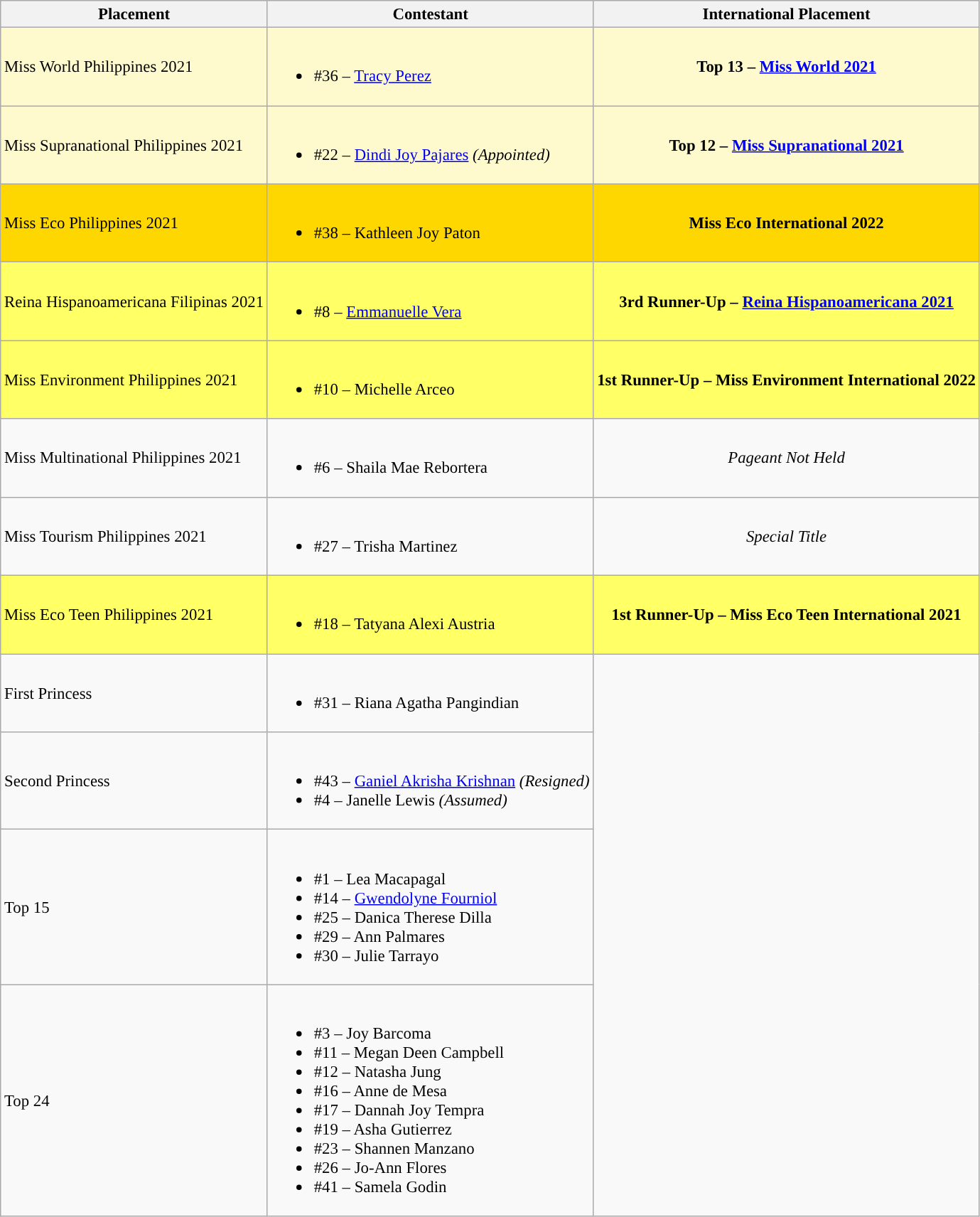<table class="wikitable sortable" style="font-size:95%;">
<tr>
<th>Placement</th>
<th>Contestant</th>
<th>International Placement</th>
</tr>
<tr>
<td style="background:#FFFACD;">Miss World Philippines 2021</td>
<td style="background:#FFFACD;"><br><ul><li>#36 – <a href='#'>Tracy Perez</a></li></ul></td>
<th style="background:#FFFACD;">Top 13 – <a href='#'>Miss World 2021</a></th>
</tr>
<tr>
<td style="background:#FFFACD;">Miss Supranational Philippines 2021</td>
<td style="background:#FFFACD;"><br><ul><li>#22 – <a href='#'>Dindi Joy Pajares</a> <em>(Appointed)</em></li></ul></td>
<th style="background:#FFFACD;">Top 12 – <a href='#'>Miss Supranational 2021</a></th>
</tr>
<tr>
<td style="background:gold;">Miss Eco Philippines 2021</td>
<td style="background:gold;"><br><ul><li>#38 – Kathleen Joy Paton</li></ul></td>
<th style="background:gold;">Miss Eco International 2022</th>
</tr>
<tr>
<td style="background:#FFFF66">Reina Hispanoamericana Filipinas 2021</td>
<td style="background:#FFFF66"><br><ul><li>#8 – <a href='#'>Emmanuelle Vera</a></li></ul></td>
<th style="background:#FFFF66">3rd Runner-Up – <a href='#'>Reina Hispanoamericana 2021</a></th>
</tr>
<tr bgcolor=#FFFF66>
<td>Miss Environment Philippines 2021</td>
<td><br><ul><li>#10 – Michelle Arceo</li></ul></td>
<td align=center><strong>1st Runner-Up – Miss Environment International 2022</strong></td>
</tr>
<tr>
<td>Miss Multinational Philippines 2021</td>
<td><br><ul><li>#6 – Shaila Mae Rebortera</li></ul></td>
<td align=center><em>Pageant Not Held</em></td>
</tr>
<tr>
<td>Miss Tourism Philippines 2021</td>
<td><br><ul><li>#27 – Trisha Martinez</li></ul></td>
<td align=center><em>Special Title</em></td>
</tr>
<tr bgcolor=#FFFF66>
<td>Miss Eco Teen Philippines 2021</td>
<td><br><ul><li>#18 – Tatyana Alexi Austria</li></ul></td>
<td align=center><strong>1st Runner-Up – Miss Eco Teen International 2021</strong></td>
</tr>
<tr>
<td>First Princess</td>
<td><br><ul><li>#31 – Riana Agatha Pangindian</li></ul></td>
</tr>
<tr>
<td>Second Princess</td>
<td><br><ul><li>#43 – <a href='#'>Ganiel Akrisha Krishnan</a> <em>(Resigned)</em></li><li>#4 – Janelle Lewis <em>(Assumed)</em></li></ul></td>
</tr>
<tr>
<td>Top 15</td>
<td><br><ul><li>#1 – Lea Macapagal</li><li>#14 – <a href='#'>Gwendolyne Fourniol</a></li><li>#25 – Danica Therese Dilla</li><li>#29 – Ann Palmares</li><li>#30 – Julie Tarrayo</li></ul></td>
</tr>
<tr>
<td>Top 24</td>
<td><br><ul><li>#3 – Joy Barcoma</li><li>#11 – Megan Deen Campbell</li><li>#12 – Natasha Jung</li><li>#16 – Anne de Mesa</li><li>#17 – Dannah Joy Tempra</li><li>#19 – Asha Gutierrez</li><li>#23 – Shannen Manzano</li><li>#26 – Jo-Ann Flores</li><li>#41 – Samela Godin</li></ul></td>
</tr>
</table>
